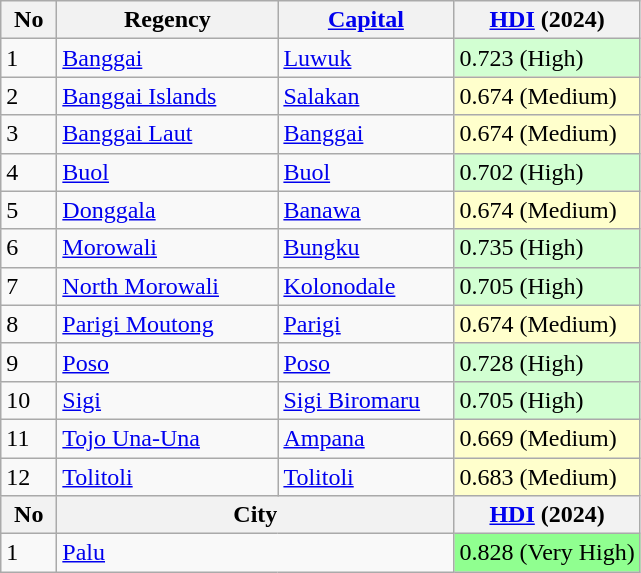<table class="wikitable sortable">
<tr>
<th width= "30">No</th>
<th width="140">Regency</th>
<th width="110"><a href='#'>Capital</a></th>
<th><a href='#'>HDI</a> (2024)</th>
</tr>
<tr>
<td>1</td>
<td><a href='#'>Banggai</a></td>
<td><a href='#'>Luwuk</a></td>
<td style="background-color:#D2FFD2">0.723 (High)</td>
</tr>
<tr>
<td>2</td>
<td><a href='#'>Banggai Islands</a></td>
<td><a href='#'>Salakan</a></td>
<td style="background-color:#FFFFCC">0.674 (Medium)</td>
</tr>
<tr>
<td>3</td>
<td><a href='#'>Banggai Laut</a></td>
<td><a href='#'>Banggai</a></td>
<td style="background-color:#FFFFCC">0.674 (Medium)</td>
</tr>
<tr>
<td>4</td>
<td><a href='#'>Buol</a></td>
<td><a href='#'>Buol</a></td>
<td style="background-color:#D2FFD2">0.702 (High)</td>
</tr>
<tr>
<td>5</td>
<td><a href='#'>Donggala</a></td>
<td><a href='#'>Banawa</a></td>
<td style="background-color:#FFFFCC">0.674 (Medium)</td>
</tr>
<tr>
<td>6</td>
<td><a href='#'>Morowali</a></td>
<td><a href='#'>Bungku</a></td>
<td style="background-color:#D2FFD2">0.735 (High)</td>
</tr>
<tr>
<td>7</td>
<td><a href='#'>North Morowali</a></td>
<td><a href='#'>Kolonodale</a></td>
<td style="background-color:#D2FFD2">0.705 (High)</td>
</tr>
<tr>
<td>8</td>
<td><a href='#'>Parigi Moutong</a></td>
<td><a href='#'>Parigi</a></td>
<td style="background-color:#FFFFCC">0.674 (Medium)</td>
</tr>
<tr>
<td>9</td>
<td><a href='#'>Poso</a></td>
<td><a href='#'>Poso</a></td>
<td style="background-color:#D2FFD2">0.728 (High)</td>
</tr>
<tr>
<td>10</td>
<td><a href='#'>Sigi</a></td>
<td><a href='#'>Sigi Biromaru</a></td>
<td style="background-color:#D2FFD2">0.705 (High)</td>
</tr>
<tr>
<td>11</td>
<td><a href='#'>Tojo Una-Una</a></td>
<td><a href='#'>Ampana</a></td>
<td style="background-color:#FFFFCC">0.669 (Medium)</td>
</tr>
<tr>
<td>12</td>
<td><a href='#'>Tolitoli</a></td>
<td><a href='#'>Tolitoli</a></td>
<td style="background-color:#FFFFCC">0.683 (Medium)</td>
</tr>
<tr>
<th>No</th>
<th colspan="2">City</th>
<th><a href='#'>HDI</a> (2024)</th>
</tr>
<tr>
<td>1</td>
<td colspan="2"><a href='#'>Palu</a></td>
<td style="background-color:#90FF90">0.828 (Very High)</td>
</tr>
</table>
